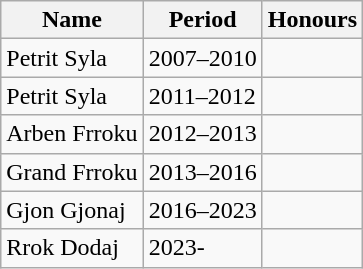<table class="wikitable">
<tr>
<th>Name</th>
<th>Period</th>
<th>Honours</th>
</tr>
<tr>
<td> Petrit Syla</td>
<td>2007–2010</td>
<td></td>
</tr>
<tr>
<td> Petrit Syla</td>
<td>2011–2012</td>
<td></td>
</tr>
<tr>
<td> Arben Frroku</td>
<td>2012–2013</td>
<td></td>
</tr>
<tr>
<td> Grand Frroku</td>
<td>2013–2016</td>
<td></td>
</tr>
<tr>
<td> Gjon Gjonaj</td>
<td>2016–2023</td>
<td></td>
</tr>
<tr>
<td> Rrok Dodaj</td>
<td>2023-</td>
<td></td>
</tr>
</table>
